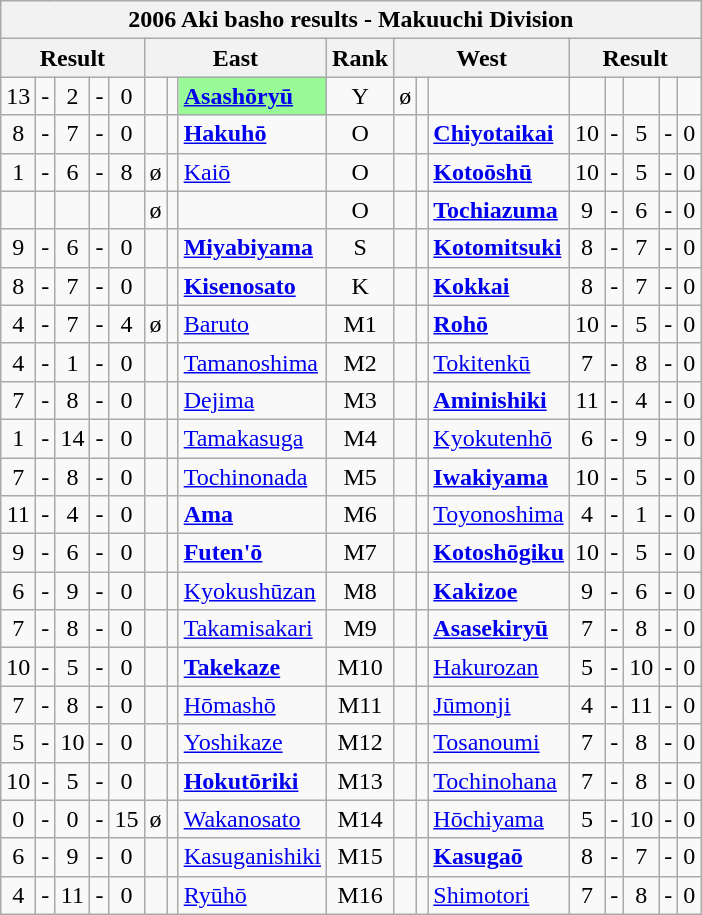<table class="wikitable">
<tr>
<th colspan="17">2006 Aki basho results - Makuuchi Division</th>
</tr>
<tr>
<th colspan="5">Result</th>
<th colspan="3">East</th>
<th>Rank</th>
<th colspan="3">West</th>
<th colspan="5">Result</th>
</tr>
<tr>
<td align=center>13</td>
<td align=center>-</td>
<td align=center>2</td>
<td align=center>-</td>
<td align=center>0</td>
<td align=center></td>
<td align=center></td>
<td style="background: PaleGreen;"><strong><a href='#'>Asashōryū</a></strong></td>
<td align=center>Y</td>
<td align=center>ø</td>
<td align=center></td>
<td></td>
<td align=center></td>
<td align=center></td>
<td align=center></td>
<td align=center></td>
<td align=center></td>
</tr>
<tr>
<td align=center>8</td>
<td align=center>-</td>
<td align=center>7</td>
<td align=center>-</td>
<td align=center>0</td>
<td align=center></td>
<td align=center></td>
<td><strong><a href='#'>Hakuhō</a></strong></td>
<td align=center>O</td>
<td align=center></td>
<td align=center></td>
<td><strong><a href='#'>Chiyotaikai</a></strong></td>
<td align=center>10</td>
<td align=center>-</td>
<td align=center>5</td>
<td align=center>-</td>
<td align=center>0</td>
</tr>
<tr>
<td align=center>1</td>
<td align=center>-</td>
<td align=center>6</td>
<td align=center>-</td>
<td align=center>8</td>
<td align=center>ø</td>
<td align=center></td>
<td><a href='#'>Kaiō</a></td>
<td align=center>O</td>
<td align=center></td>
<td align=center></td>
<td><strong><a href='#'>Kotoōshū</a></strong></td>
<td align=center>10</td>
<td align=center>-</td>
<td align=center>5</td>
<td align=center>-</td>
<td align=center>0</td>
</tr>
<tr>
<td align=center></td>
<td align=center></td>
<td align=center></td>
<td align=center></td>
<td align=center></td>
<td align=center>ø</td>
<td align=center></td>
<td></td>
<td align=center>O</td>
<td align=center></td>
<td align=center></td>
<td><strong><a href='#'>Tochiazuma</a></strong></td>
<td align=center>9</td>
<td align=center>-</td>
<td align=center>6</td>
<td align=center>-</td>
<td align=center>0</td>
</tr>
<tr>
<td align=center>9</td>
<td align=center>-</td>
<td align=center>6</td>
<td align=center>-</td>
<td align=center>0</td>
<td align=center></td>
<td align=center></td>
<td><a href='#'><strong>Miyabiyama</strong></a></td>
<td align=center>S</td>
<td align=center></td>
<td align=center></td>
<td><a href='#'><strong>Kotomitsuki</strong></a></td>
<td align=center>8</td>
<td align=center>-</td>
<td align=center>7</td>
<td align=center>-</td>
<td align=center>0</td>
</tr>
<tr>
<td align=center>8</td>
<td align=center>-</td>
<td align=center>7</td>
<td align=center>-</td>
<td align=center>0</td>
<td align=center></td>
<td align=center></td>
<td><a href='#'><strong>Kisenosato</strong></a></td>
<td align=center>K</td>
<td align=center></td>
<td align=center></td>
<td><a href='#'><strong>Kokkai</strong></a></td>
<td align=center>8</td>
<td align=center>-</td>
<td align=center>7</td>
<td align=center>-</td>
<td align=center>0</td>
</tr>
<tr>
<td align=center>4</td>
<td align=center>-</td>
<td align=center>7</td>
<td align=center>-</td>
<td align=center>4</td>
<td align=center>ø</td>
<td align=center></td>
<td><a href='#'>Baruto</a></td>
<td align=center>M1</td>
<td align=center></td>
<td align=center></td>
<td><a href='#'><strong>Rohō</strong></a></td>
<td align=center>10</td>
<td align=center>-</td>
<td align=center>5</td>
<td align=center>-</td>
<td align=center>0</td>
</tr>
<tr>
<td align=center>4</td>
<td align=center>-</td>
<td align=center>1</td>
<td align=center>-</td>
<td align=center>0</td>
<td align=center></td>
<td align=center></td>
<td><a href='#'>Tamanoshima</a></td>
<td align=center>M2</td>
<td align=center></td>
<td align=center></td>
<td><a href='#'>Tokitenkū</a></td>
<td align=center>7</td>
<td align=center>-</td>
<td align=center>8</td>
<td align=center>-</td>
<td align=center>0</td>
</tr>
<tr>
<td align=center>7</td>
<td align=center>-</td>
<td align=center>8</td>
<td align=center>-</td>
<td align=center>0</td>
<td align=center></td>
<td align=center></td>
<td><a href='#'>Dejima</a></td>
<td align=center>M3</td>
<td align=center></td>
<td align=center></td>
<td><a href='#'><strong>Aminishiki</strong></a></td>
<td align=center>11</td>
<td align=center>-</td>
<td align=center>4</td>
<td align=center>-</td>
<td align=center>0</td>
</tr>
<tr>
<td align=center>1</td>
<td align=center>-</td>
<td align=center>14</td>
<td align=center>-</td>
<td align=center>0</td>
<td align=center></td>
<td align=center></td>
<td><a href='#'>Tamakasuga</a></td>
<td align=center>M4</td>
<td align=center></td>
<td align=center></td>
<td><a href='#'>Kyokutenhō</a></td>
<td align=center>6</td>
<td align=center>-</td>
<td align=center>9</td>
<td align=center>-</td>
<td align=center>0</td>
</tr>
<tr>
<td align=center>7</td>
<td align=center>-</td>
<td align=center>8</td>
<td align=center>-</td>
<td align=center>0</td>
<td align=center></td>
<td align=center></td>
<td><a href='#'>Tochinonada</a></td>
<td align=center>M5</td>
<td align=center></td>
<td align=center></td>
<td><a href='#'><strong>Iwakiyama</strong></a></td>
<td align=center>10</td>
<td align=center>-</td>
<td align=center>5</td>
<td align=center>-</td>
<td align=center>0</td>
</tr>
<tr>
<td align=center>11</td>
<td align=center>-</td>
<td align=center>4</td>
<td align=center>-</td>
<td align=center>0</td>
<td align=center></td>
<td align=center></td>
<td><a href='#'><strong>Ama</strong></a></td>
<td align=center>M6</td>
<td align=center></td>
<td align=center></td>
<td><a href='#'>Toyonoshima</a></td>
<td align=center>4</td>
<td align=center>-</td>
<td align=center>1</td>
<td align=center>-</td>
<td align=center>0</td>
</tr>
<tr>
<td align=center>9</td>
<td align=center>-</td>
<td align=center>6</td>
<td align=center>-</td>
<td align=center>0</td>
<td align=center></td>
<td align=center></td>
<td><a href='#'><strong>Futen'ō</strong></a></td>
<td align=center>M7</td>
<td align=center></td>
<td align=center></td>
<td><a href='#'><strong>Kotoshōgiku</strong></a></td>
<td align=center>10</td>
<td align=center>-</td>
<td align=center>5</td>
<td align=center>-</td>
<td align=center>0</td>
</tr>
<tr>
<td align=center>6</td>
<td align=center>-</td>
<td align=center>9</td>
<td align=center>-</td>
<td align=center>0</td>
<td align=center></td>
<td align=center></td>
<td><a href='#'>Kyokushūzan</a></td>
<td align=center>M8</td>
<td align=center></td>
<td align=center></td>
<td><a href='#'><strong>Kakizoe</strong></a></td>
<td align=center>9</td>
<td align=center>-</td>
<td align=center>6</td>
<td align=center>-</td>
<td align=center>0</td>
</tr>
<tr>
<td align=center>7</td>
<td align=center>-</td>
<td align=center>8</td>
<td align=center>-</td>
<td align=center>0</td>
<td align=center></td>
<td align=center></td>
<td><a href='#'>Takamisakari</a></td>
<td align=center>M9</td>
<td align=center></td>
<td align=center></td>
<td><a href='#'><strong>Asasekiryū</strong></a></td>
<td align=center>7</td>
<td align=center>-</td>
<td align=center>8</td>
<td align=center>-</td>
<td align=center>0</td>
</tr>
<tr>
<td align=center>10</td>
<td align=center>-</td>
<td align=center>5</td>
<td align=center>-</td>
<td align=center>0</td>
<td align=center></td>
<td align=center></td>
<td><a href='#'><strong>Takekaze</strong></a></td>
<td align=center>M10</td>
<td align=center></td>
<td align=center></td>
<td><a href='#'>Hakurozan</a></td>
<td align=center>5</td>
<td align=center>-</td>
<td align=center>10</td>
<td align=center>-</td>
<td align=center>0</td>
</tr>
<tr>
<td align=center>7</td>
<td align=center>-</td>
<td align=center>8</td>
<td align=center>-</td>
<td align=center>0</td>
<td align=center></td>
<td align=center></td>
<td><a href='#'>Hōmashō</a></td>
<td align=center>M11</td>
<td align=center></td>
<td align=center></td>
<td><a href='#'>Jūmonji</a></td>
<td align=center>4</td>
<td align=center>-</td>
<td align=center>11</td>
<td align=center>-</td>
<td align=center>0</td>
</tr>
<tr>
<td align=center>5</td>
<td align=center>-</td>
<td align=center>10</td>
<td align=center>-</td>
<td align=center>0</td>
<td align=center></td>
<td align=center></td>
<td><a href='#'>Yoshikaze</a></td>
<td align=center>M12</td>
<td align=center></td>
<td align=center></td>
<td><a href='#'>Tosanoumi</a></td>
<td align=center>7</td>
<td align=center>-</td>
<td align=center>8</td>
<td align=center>-</td>
<td align=center>0</td>
</tr>
<tr>
<td align=center>10</td>
<td align=center>-</td>
<td align=center>5</td>
<td align=center>-</td>
<td align=center>0</td>
<td align=center></td>
<td align=center></td>
<td><a href='#'><strong>Hokutōriki</strong></a></td>
<td align=center>M13</td>
<td align=center></td>
<td align=center></td>
<td><a href='#'>Tochinohana</a></td>
<td align=center>7</td>
<td align=center>-</td>
<td align=center>8</td>
<td align=center>-</td>
<td align=center>0</td>
</tr>
<tr>
<td align=center>0</td>
<td align=center>-</td>
<td align=center>0</td>
<td align=center>-</td>
<td align=center>15</td>
<td align=center>ø</td>
<td align=center></td>
<td><a href='#'>Wakanosato</a></td>
<td align=center>M14</td>
<td align=center></td>
<td align=center></td>
<td><a href='#'>Hōchiyama</a></td>
<td align=center>5</td>
<td align=center>-</td>
<td align=center>10</td>
<td align=center>-</td>
<td align=center>0</td>
</tr>
<tr>
<td align=center>6</td>
<td align=center>-</td>
<td align=center>9</td>
<td align=center>-</td>
<td align=center>0</td>
<td align=center></td>
<td align=center></td>
<td><a href='#'>Kasuganishiki</a></td>
<td align=center>M15</td>
<td align=center></td>
<td align=center></td>
<td><a href='#'><strong>Kasugaō</strong></a></td>
<td align=center>8</td>
<td align=center>-</td>
<td align=center>7</td>
<td align=center>-</td>
<td align=center>0</td>
</tr>
<tr>
<td align=center>4</td>
<td align=center>-</td>
<td align=center>11</td>
<td align=center>-</td>
<td align=center>0</td>
<td align=center></td>
<td align=center></td>
<td><a href='#'>Ryūhō</a></td>
<td align=center>M16</td>
<td align=center></td>
<td align=center></td>
<td><a href='#'>Shimotori</a></td>
<td align=center>7</td>
<td align=center>-</td>
<td align=center>8</td>
<td align=center>-</td>
<td align=center>0</td>
</tr>
</table>
